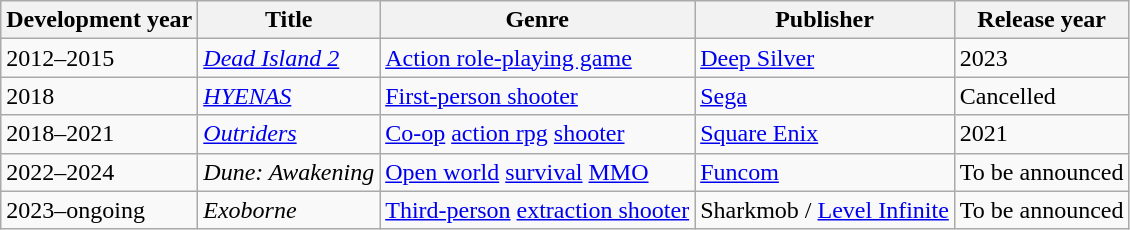<table class="wikitable">
<tr>
<th>Development year</th>
<th>Title</th>
<th>Genre</th>
<th>Publisher</th>
<th>Release year</th>
</tr>
<tr>
<td>2012–2015</td>
<td><em><a href='#'>Dead Island 2</a></em></td>
<td><a href='#'>Action role-playing game</a></td>
<td><a href='#'>Deep Silver</a></td>
<td>2023</td>
</tr>
<tr>
<td>2018</td>
<td><em><a href='#'>HYENAS</a></em></td>
<td><a href='#'>First-person shooter</a></td>
<td><a href='#'>Sega</a></td>
<td>Cancelled</td>
</tr>
<tr>
<td>2018–2021</td>
<td><em><a href='#'>Outriders</a></em></td>
<td><a href='#'>Co-op</a> <a href='#'>action rpg</a> <a href='#'>shooter</a></td>
<td><a href='#'>Square Enix</a></td>
<td>2021</td>
</tr>
<tr>
<td>2022–2024</td>
<td><em>Dune: Awakening</em></td>
<td><a href='#'>Open world</a> <a href='#'>survival</a> <a href='#'>MMO</a></td>
<td><a href='#'>Funcom</a></td>
<td>To be announced</td>
</tr>
<tr>
<td>2023–ongoing</td>
<td><em>Exoborne</em></td>
<td><a href='#'>Third-person</a> <a href='#'>extraction shooter</a></td>
<td>Sharkmob / <a href='#'>Level Infinite</a></td>
<td>To be announced</td>
</tr>
</table>
